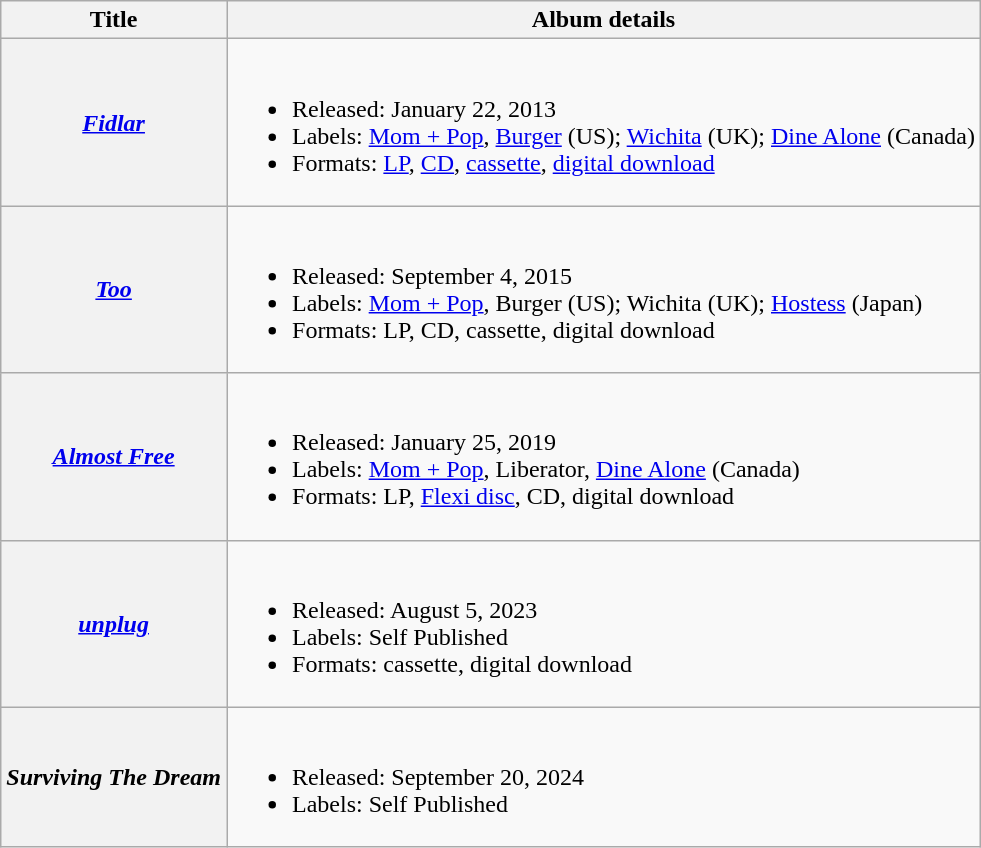<table class="wikitable plainrowheaders">
<tr>
<th>Title</th>
<th>Album details</th>
</tr>
<tr>
<th scope="row"><em><a href='#'>Fidlar</a></em></th>
<td><br><ul><li>Released: January 22, 2013</li><li>Labels: <a href='#'>Mom + Pop</a>, <a href='#'>Burger</a> (US); <a href='#'>Wichita</a> (UK); <a href='#'>Dine Alone</a> (Canada)</li><li>Formats: <a href='#'>LP</a>, <a href='#'>CD</a>, <a href='#'>cassette</a>, <a href='#'>digital download</a></li></ul></td>
</tr>
<tr>
<th scope="row"><em><a href='#'>Too</a></em></th>
<td><br><ul><li>Released: September 4, 2015</li><li>Labels: <a href='#'>Mom + Pop</a>, Burger (US); Wichita (UK); <a href='#'>Hostess</a> (Japan)</li><li>Formats: LP, CD, cassette, digital download</li></ul></td>
</tr>
<tr>
<th scope="row"><em><a href='#'>Almost Free</a></em></th>
<td><br><ul><li>Released: January 25, 2019</li><li>Labels: <a href='#'>Mom + Pop</a>, Liberator, <a href='#'>Dine Alone</a> (Canada)</li><li>Formats: LP, <a href='#'>Flexi disc</a>, CD, digital download</li></ul></td>
</tr>
<tr>
<th scope="row"><em><a href='#'>unplug</a></em></th>
<td><br><ul><li>Released: August 5, 2023</li><li>Labels: Self Published</li><li>Formats: cassette, digital download</li></ul></td>
</tr>
<tr>
<th scope="row"><em>Surviving The Dream</em></th>
<td><br><ul><li>Released: September 20, 2024</li><li>Labels: Self Published</li></ul></td>
</tr>
</table>
